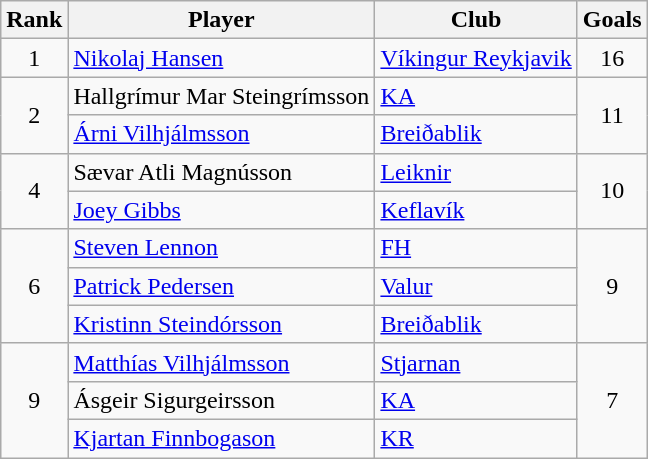<table class="wikitable" style="text-align:center">
<tr>
<th>Rank</th>
<th>Player</th>
<th>Club</th>
<th>Goals</th>
</tr>
<tr>
<td>1</td>
<td align="left"> <a href='#'>Nikolaj Hansen</a></td>
<td align="left"><a href='#'>Víkingur Reykjavik</a></td>
<td>16</td>
</tr>
<tr>
<td rowspan="2">2</td>
<td align="left"> Hallgrímur Mar Steingrímsson</td>
<td align="left"><a href='#'>KA</a></td>
<td rowspan="2">11</td>
</tr>
<tr>
<td align="left"> <a href='#'>Árni Vilhjálmsson</a></td>
<td align="left"><a href='#'>Breiðablik</a></td>
</tr>
<tr>
<td rowspan="2">4</td>
<td align="left"> Sævar Atli Magnússon</td>
<td align="left"><a href='#'>Leiknir</a></td>
<td rowspan="2">10</td>
</tr>
<tr>
<td align="left"> <a href='#'>Joey Gibbs</a></td>
<td align="left"><a href='#'>Keflavík</a></td>
</tr>
<tr>
<td rowspan="3">6</td>
<td align="left"> <a href='#'>Steven Lennon</a></td>
<td align="left"><a href='#'>FH</a></td>
<td rowspan="3">9</td>
</tr>
<tr>
<td align="left"> <a href='#'>Patrick Pedersen</a></td>
<td align="left"><a href='#'>Valur</a></td>
</tr>
<tr>
<td align="left"> <a href='#'>Kristinn Steindórsson</a></td>
<td align="left"><a href='#'>Breiðablik</a></td>
</tr>
<tr>
<td rowspan="3">9</td>
<td align="left"> <a href='#'>Matthías Vilhjálmsson</a></td>
<td align="left"><a href='#'>Stjarnan</a></td>
<td rowspan="3">7</td>
</tr>
<tr>
<td align="left"> Ásgeir Sigurgeirsson</td>
<td align="left"><a href='#'>KA</a></td>
</tr>
<tr>
<td align="left"> <a href='#'>Kjartan Finnbogason</a></td>
<td align="left"><a href='#'>KR</a></td>
</tr>
</table>
